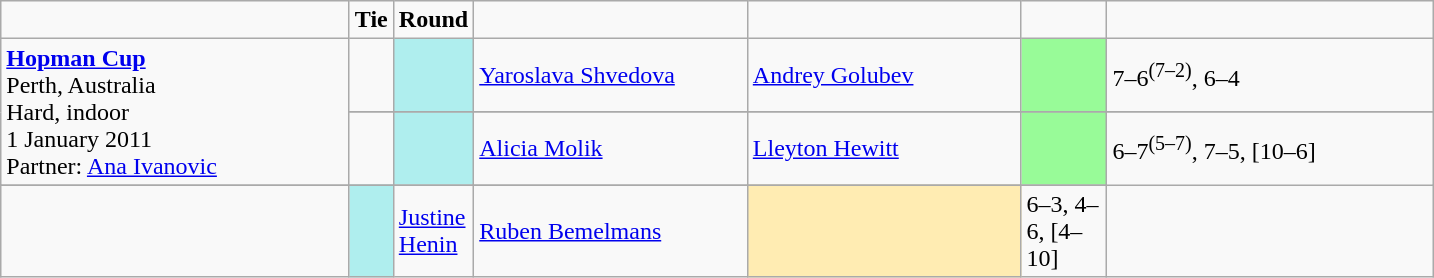<table class="wikitable sortable">
<tr style="font-weight:bold">
<td style="width:225px;"></td>
<td style="width:15px;">Tie</td>
<td style="width:10px;">Round</td>
<td style="width:175px;"></td>
<td style="width:175px;"></td>
<td style="width:50px;"></td>
<td style="width:210px;"></td>
</tr>
<tr>
<td rowspan="3"  style="text-align:left; vertical-align:top;"><strong><a href='#'>Hopman Cup</a></strong> <br> Perth, Australia <br> Hard, indoor <br> 1 January 2011<br>Partner:  <a href='#'>Ana Ivanovic</a></td>
<td></td>
<td style="background:#afeeee;"></td>
<td> <a href='#'>Yaroslava Shvedova</a></td>
<td> <a href='#'>Andrey Golubev</a></td>
<td bgcolor="#98FB98"></td>
<td>7–6<sup>(7–2)</sup>, 6–4</td>
</tr>
<tr>
</tr>
<tr>
<td></td>
<td style="background:#afeeee;"></td>
<td> <a href='#'>Alicia Molik</a></td>
<td> <a href='#'>Lleyton Hewitt</a></td>
<td bgcolor="#98FB98"></td>
<td>6–7<sup>(5–7)</sup>, 7–5, [10–6]</td>
</tr>
<tr>
</tr>
<tr>
<td></td>
<td style="background:#afeeee;"></td>
<td> <a href='#'>Justine Henin</a></td>
<td> <a href='#'>Ruben Bemelmans</a></td>
<td bgcolor=#FFECB2></td>
<td>6–3, 4–6, [4–10]</td>
</tr>
</table>
